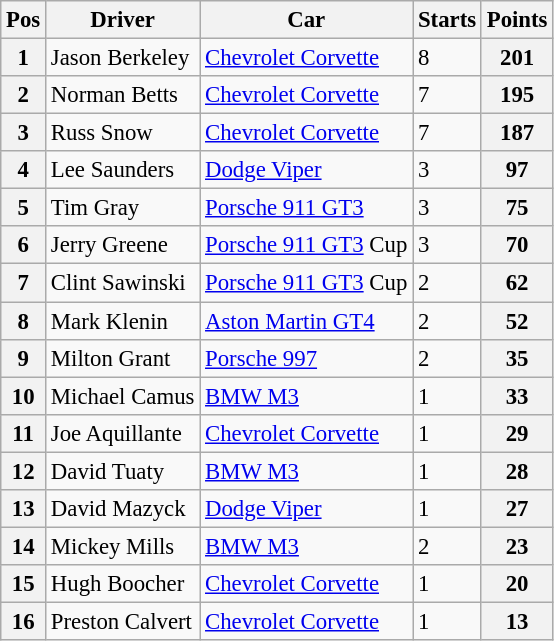<table class="wikitable" style="font-size: 95%;">
<tr>
<th>Pos</th>
<th>Driver</th>
<th>Car</th>
<th>Starts</th>
<th>Points</th>
</tr>
<tr>
<th>1</th>
<td> Jason Berkeley</td>
<td><a href='#'>Chevrolet Corvette</a></td>
<td>8</td>
<th>201</th>
</tr>
<tr>
<th>2</th>
<td> Norman Betts</td>
<td><a href='#'>Chevrolet Corvette</a></td>
<td>7</td>
<th>195</th>
</tr>
<tr>
<th>3</th>
<td> Russ Snow</td>
<td><a href='#'>Chevrolet Corvette</a></td>
<td>7</td>
<th>187</th>
</tr>
<tr>
<th>4</th>
<td> Lee Saunders</td>
<td><a href='#'>Dodge Viper</a></td>
<td>3</td>
<th>97</th>
</tr>
<tr>
<th>5</th>
<td> Tim Gray</td>
<td><a href='#'>Porsche 911 GT3</a></td>
<td>3</td>
<th>75</th>
</tr>
<tr>
<th>6</th>
<td> Jerry Greene</td>
<td><a href='#'>Porsche 911 GT3</a> Cup</td>
<td>3</td>
<th>70</th>
</tr>
<tr>
<th>7</th>
<td> Clint Sawinski</td>
<td><a href='#'>Porsche 911 GT3</a> Cup</td>
<td>2</td>
<th>62</th>
</tr>
<tr>
<th>8</th>
<td> Mark Klenin</td>
<td><a href='#'>Aston Martin GT4</a></td>
<td>2</td>
<th>52</th>
</tr>
<tr>
<th>9</th>
<td> Milton Grant</td>
<td><a href='#'>Porsche 997</a></td>
<td>2</td>
<th>35</th>
</tr>
<tr>
<th>10</th>
<td> Michael Camus</td>
<td><a href='#'>BMW M3</a></td>
<td>1</td>
<th>33</th>
</tr>
<tr>
<th>11</th>
<td> Joe Aquillante</td>
<td><a href='#'>Chevrolet Corvette</a></td>
<td>1</td>
<th>29</th>
</tr>
<tr>
<th>12</th>
<td> David Tuaty</td>
<td><a href='#'>BMW M3</a></td>
<td>1</td>
<th>28</th>
</tr>
<tr>
<th>13</th>
<td> David Mazyck</td>
<td><a href='#'>Dodge Viper</a></td>
<td>1</td>
<th>27</th>
</tr>
<tr>
<th>14</th>
<td> Mickey Mills</td>
<td><a href='#'>BMW M3</a></td>
<td>2</td>
<th>23</th>
</tr>
<tr>
<th>15</th>
<td> Hugh Boocher</td>
<td><a href='#'>Chevrolet Corvette</a></td>
<td>1</td>
<th>20</th>
</tr>
<tr>
<th>16</th>
<td> Preston Calvert</td>
<td><a href='#'>Chevrolet Corvette</a></td>
<td>1</td>
<th>13</th>
</tr>
</table>
